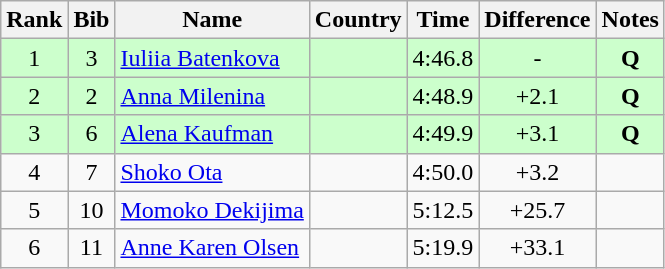<table class="wikitable sortable" style="text-align:center">
<tr>
<th>Rank</th>
<th>Bib</th>
<th>Name</th>
<th>Country</th>
<th>Time</th>
<th>Difference</th>
<th>Notes</th>
</tr>
<tr bgcolor=ccffcc>
<td>1</td>
<td>3</td>
<td align=left><a href='#'>Iuliia Batenkova</a></td>
<td align=left></td>
<td>4:46.8</td>
<td>-</td>
<td><strong>Q</strong></td>
</tr>
<tr bgcolor=ccffcc>
<td>2</td>
<td>2</td>
<td align=left><a href='#'>Anna Milenina</a></td>
<td align=left></td>
<td>4:48.9</td>
<td>+2.1</td>
<td><strong>Q</strong></td>
</tr>
<tr bgcolor=ccffcc>
<td>3</td>
<td>6</td>
<td align=left><a href='#'>Alena Kaufman</a></td>
<td align=left></td>
<td>4:49.9</td>
<td>+3.1</td>
<td><strong>Q</strong></td>
</tr>
<tr>
<td>4</td>
<td>7</td>
<td align=left><a href='#'>Shoko Ota</a></td>
<td align=left></td>
<td>4:50.0</td>
<td>+3.2</td>
<td></td>
</tr>
<tr>
<td>5</td>
<td>10</td>
<td align=left><a href='#'>Momoko Dekijima</a></td>
<td align=left></td>
<td>5:12.5</td>
<td>+25.7</td>
<td></td>
</tr>
<tr>
<td>6</td>
<td>11</td>
<td align=left><a href='#'>Anne Karen Olsen</a></td>
<td align=left></td>
<td>5:19.9</td>
<td>+33.1</td>
<td></td>
</tr>
</table>
